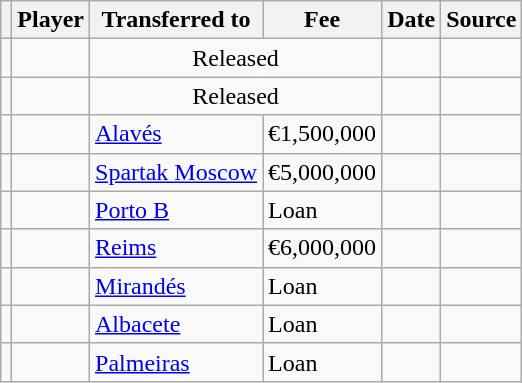<table class="wikitable plainrowheaders sortable">
<tr>
<th></th>
<th scope="col">Player</th>
<th>Transferred to</th>
<th style="width: 65px;">Fee</th>
<th scope="col">Date</th>
<th scope="col">Source</th>
</tr>
<tr>
<td align="center"></td>
<td></td>
<td colspan="2" style="text-align: center;">Released</td>
<td></td>
<td></td>
</tr>
<tr>
<td align="center"></td>
<td></td>
<td colspan="2" style="text-align: center;">Released</td>
<td></td>
<td></td>
</tr>
<tr>
<td align="center"></td>
<td></td>
<td> <a href='#'>Alavés</a></td>
<td>€1,500,000</td>
<td></td>
<td></td>
</tr>
<tr>
<td align="center"></td>
<td></td>
<td> <a href='#'>Spartak Moscow</a></td>
<td>€5,000,000</td>
<td></td>
<td></td>
</tr>
<tr>
<td align=center></td>
<td></td>
<td> <a href='#'>Porto B</a></td>
<td>Loan</td>
<td></td>
<td></td>
</tr>
<tr>
<td align="center"></td>
<td></td>
<td> <a href='#'>Reims</a></td>
<td>€6,000,000</td>
<td></td>
<td></td>
</tr>
<tr>
<td align="center"></td>
<td></td>
<td> <a href='#'>Mirandés</a></td>
<td>Loan</td>
<td></td>
<td></td>
</tr>
<tr>
<td align="center"></td>
<td></td>
<td> <a href='#'>Albacete</a></td>
<td>Loan</td>
<td></td>
<td></td>
</tr>
<tr>
<td align=center></td>
<td></td>
<td> <a href='#'>Palmeiras</a></td>
<td>Loan</td>
<td></td>
<td></td>
</tr>
</table>
